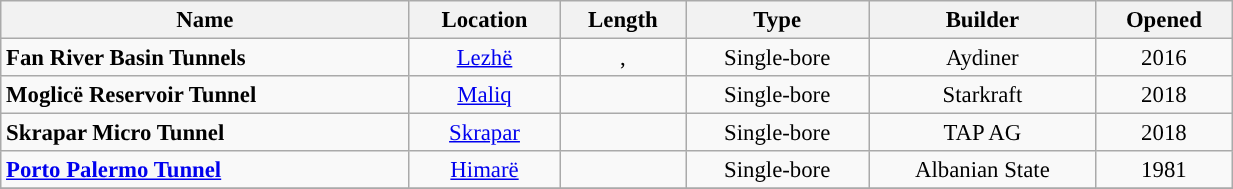<table class="wikitable sortable" width="65%" style="font-size:95%;">
<tr>
<th>Name</th>
<th>Location</th>
<th>Length</th>
<th>Type</th>
<th>Builder</th>
<th>Opened</th>
</tr>
<tr>
<td><strong>Fan River Basin Tunnels</strong></td>
<td align="center"><a href='#'>Lezhë</a></td>
<td align="center">, </td>
<td align="center">Single-bore</td>
<td align="center">Aydiner</td>
<td align="center">2016</td>
</tr>
<tr>
<td><strong>Moglicë Reservoir Tunnel</strong></td>
<td align="center"><a href='#'>Maliq</a></td>
<td align="center"></td>
<td align="center">Single-bore</td>
<td align="center">Starkraft</td>
<td align="center">2018</td>
</tr>
<tr>
<td><strong>Skrapar Micro Tunnel</strong></td>
<td align="center"><a href='#'>Skrapar</a></td>
<td align="center"></td>
<td align="center">Single-bore</td>
<td align="center">TAP AG</td>
<td align="center">2018</td>
</tr>
<tr>
<td><strong><a href='#'>Porto Palermo Tunnel</a></strong></td>
<td align="center"><a href='#'>Himarë</a></td>
<td align="center"></td>
<td align="center">Single-bore</td>
<td align="center">Albanian State</td>
<td align="center">1981</td>
</tr>
<tr>
</tr>
</table>
